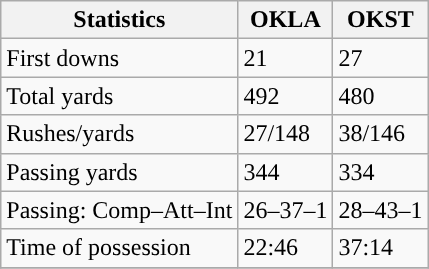<table class="wikitable" style="float: left;">
<tr>
<th>Statistics</th>
<th>OKLA</th>
<th>OKST</th>
</tr>
<tr>
<td>First downs</td>
<td>21</td>
<td>27</td>
</tr>
<tr>
<td>Total yards</td>
<td>492</td>
<td>480</td>
</tr>
<tr>
<td>Rushes/yards</td>
<td>27/148</td>
<td>38/146</td>
</tr>
<tr>
<td>Passing yards</td>
<td>344</td>
<td>334</td>
</tr>
<tr>
<td>Passing: Comp–Att–Int</td>
<td>26–37–1</td>
<td>28–43–1</td>
</tr>
<tr>
<td>Time of possession</td>
<td>22:46</td>
<td>37:14</td>
</tr>
<tr>
</tr>
</table>
